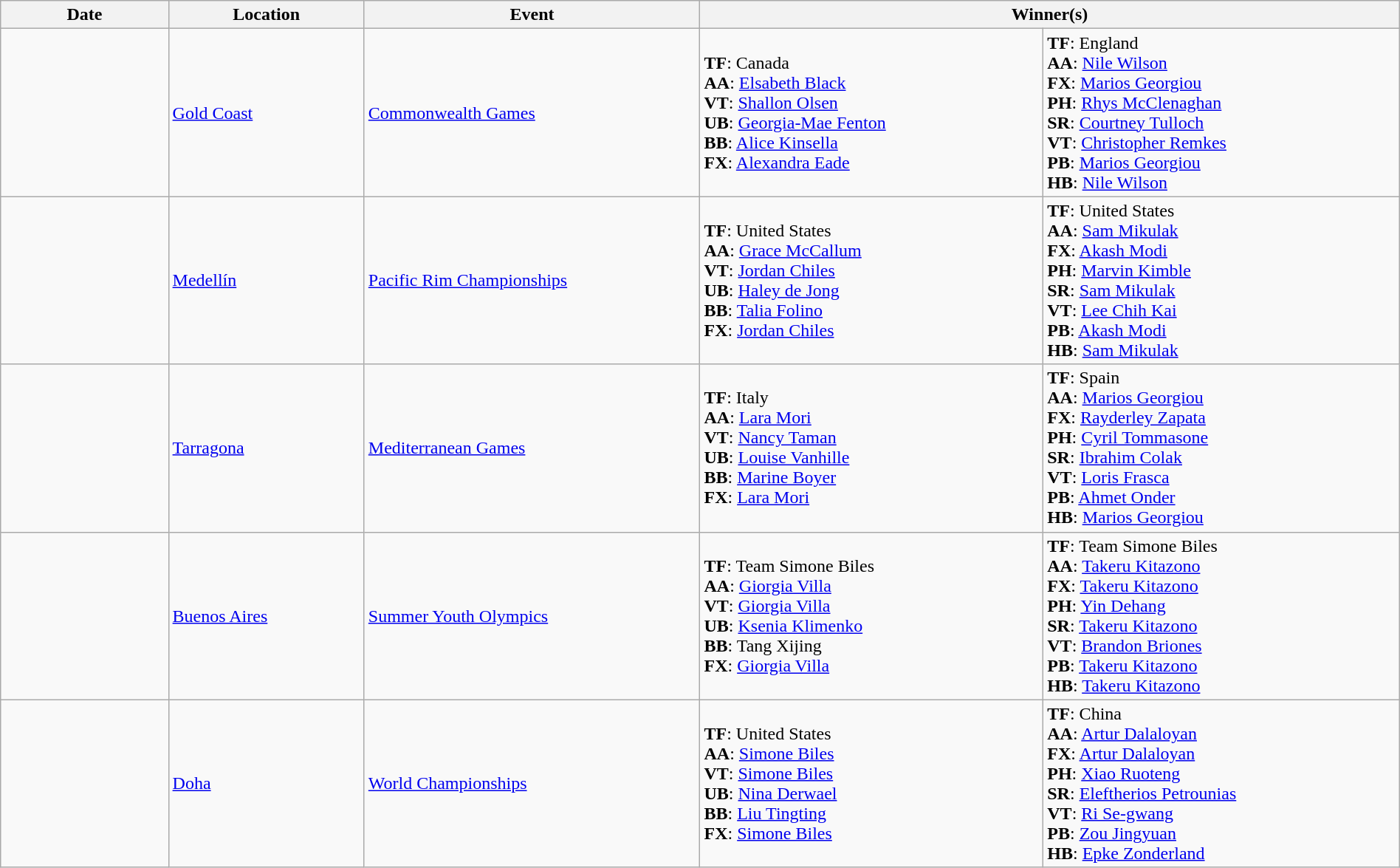<table style="width:100%;" class="wikitable sortable">
<tr>
<th style="text-align:center; width:12%;">Date</th>
<th style="text-align:center; width:14%;">Location</th>
<th style="text-align:center; width:24%;">Event</th>
<th style="text-align:center; width:50%;" colspan="2">Winner(s)</th>
</tr>
<tr>
<td></td>
<td> <a href='#'>Gold Coast</a></td>
<td><a href='#'>Commonwealth Games</a></td>
<td><strong>TF</strong>:  Canada <br><strong>AA</strong>:  <a href='#'>Elsabeth Black</a> <br><strong>VT</strong>:  <a href='#'>Shallon Olsen</a> <br><strong>UB</strong>:  <a href='#'>Georgia-Mae Fenton</a> <br><strong>BB</strong>:  <a href='#'>Alice Kinsella</a> <br><strong>FX</strong>:  <a href='#'>Alexandra Eade</a></td>
<td><strong>TF</strong>:  England<br><strong>AA</strong>:  <a href='#'>Nile Wilson</a><br><strong>FX</strong>:  <a href='#'>Marios Georgiou</a><br><strong>PH</strong>:  <a href='#'>Rhys McClenaghan</a><br><strong>SR</strong>:  <a href='#'>Courtney Tulloch</a><br><strong>VT</strong>:  <a href='#'>Christopher Remkes</a><br><strong>PB</strong>:  <a href='#'>Marios Georgiou</a><br><strong>HB</strong>:  <a href='#'>Nile Wilson</a></td>
</tr>
<tr>
<td></td>
<td> <a href='#'>Medellín</a></td>
<td><a href='#'>Pacific Rim Championships</a></td>
<td><strong>TF</strong>:  United States <br><strong>AA</strong>:  <a href='#'>Grace McCallum</a> <br><strong>VT</strong>:  <a href='#'>Jordan Chiles</a> <br><strong>UB</strong>:  <a href='#'>Haley de Jong</a> <br><strong>BB</strong>:  <a href='#'>Talia Folino</a> <br><strong>FX</strong>:  <a href='#'>Jordan Chiles</a></td>
<td><strong>TF</strong>:  United States <br><strong>AA</strong>:  <a href='#'>Sam Mikulak</a><br><strong>FX</strong>:  <a href='#'>Akash Modi</a><br><strong>PH</strong>:  <a href='#'>Marvin Kimble</a><br><strong>SR</strong>:  <a href='#'>Sam Mikulak</a><br><strong>VT</strong>:  <a href='#'>Lee Chih Kai</a><br><strong>PB</strong>:  <a href='#'>Akash Modi</a><br><strong>HB</strong>:  <a href='#'>Sam Mikulak</a></td>
</tr>
<tr>
<td></td>
<td> <a href='#'>Tarragona</a></td>
<td><a href='#'>Mediterranean Games</a></td>
<td><strong>TF</strong>:  Italy<br><strong>AA</strong>:  <a href='#'>Lara Mori</a><br><strong>VT</strong>:  <a href='#'>Nancy Taman</a><br><strong>UB</strong>:  <a href='#'>Louise Vanhille</a><br><strong>BB</strong>:  <a href='#'>Marine Boyer</a><br><strong>FX</strong>:  <a href='#'>Lara Mori</a></td>
<td><strong>TF</strong>:  Spain<br><strong>AA</strong>:  <a href='#'>Marios Georgiou</a><br><strong>FX</strong>:  <a href='#'>Rayderley Zapata</a><br><strong>PH</strong>:  <a href='#'>Cyril Tommasone</a><br><strong>SR</strong>:  <a href='#'>Ibrahim Colak</a><br><strong>VT</strong>:  <a href='#'>Loris Frasca</a><br><strong>PB</strong>:  <a href='#'>Ahmet Onder</a><br><strong>HB</strong>:  <a href='#'>Marios Georgiou</a></td>
</tr>
<tr>
<td></td>
<td> <a href='#'>Buenos Aires</a></td>
<td><a href='#'>Summer Youth Olympics</a></td>
<td><strong>TF</strong>:  Team Simone Biles<br><strong>AA</strong>:  <a href='#'>Giorgia Villa</a><br><strong>VT</strong>:  <a href='#'>Giorgia Villa</a><br><strong>UB</strong>:  <a href='#'>Ksenia Klimenko</a><br><strong>BB</strong>:  Tang Xijing<br><strong>FX</strong>:  <a href='#'>Giorgia Villa</a></td>
<td><strong>TF</strong>:  Team Simone Biles <br><strong>AA</strong>: <a href='#'>Takeru Kitazono</a> <br><strong>FX</strong>:  <a href='#'>Takeru Kitazono</a><br><strong>PH</strong>:  <a href='#'>Yin Dehang</a><br><strong>SR</strong>:  <a href='#'>Takeru Kitazono</a><br><strong>VT</strong>:  <a href='#'>Brandon Briones</a><br><strong>PB</strong>:  <a href='#'>Takeru Kitazono</a><br><strong>HB</strong>: <a href='#'>Takeru Kitazono</a></td>
</tr>
<tr>
<td></td>
<td> <a href='#'>Doha</a></td>
<td><a href='#'>World Championships</a></td>
<td><strong>TF</strong>:  United States<br><strong>AA</strong>:  <a href='#'>Simone Biles</a> <br><strong>VT</strong>:  <a href='#'>Simone Biles</a> <br><strong>UB</strong>:  <a href='#'>Nina Derwael</a> <br><strong>BB</strong>:  <a href='#'>Liu Tingting</a><br><strong>FX</strong>:  <a href='#'>Simone Biles</a></td>
<td><strong>TF</strong>:  China<br><strong>AA</strong>:  <a href='#'>Artur Dalaloyan</a> <br><strong>FX</strong>:  <a href='#'>Artur Dalaloyan</a><br><strong>PH</strong>:  <a href='#'>Xiao Ruoteng</a><br><strong>SR</strong>:  <a href='#'>Eleftherios Petrounias</a><br><strong>VT</strong>:  <a href='#'>Ri Se-gwang</a><br><strong>PB</strong>:  <a href='#'>Zou Jingyuan</a><br><strong>HB</strong>:  <a href='#'>Epke Zonderland</a></td>
</tr>
</table>
